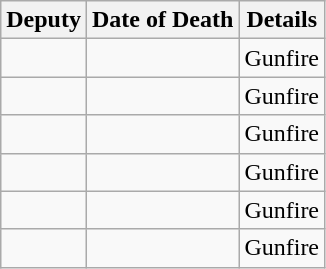<table class="wikitable">
<tr>
<th>Deputy</th>
<th>Date of Death</th>
<th>Details</th>
</tr>
<tr>
<td></td>
<td></td>
<td>Gunfire</td>
</tr>
<tr>
<td></td>
<td></td>
<td>Gunfire</td>
</tr>
<tr>
<td></td>
<td></td>
<td>Gunfire</td>
</tr>
<tr>
<td></td>
<td></td>
<td>Gunfire</td>
</tr>
<tr>
<td></td>
<td></td>
<td>Gunfire</td>
</tr>
<tr>
<td></td>
<td></td>
<td>Gunfire</td>
</tr>
</table>
